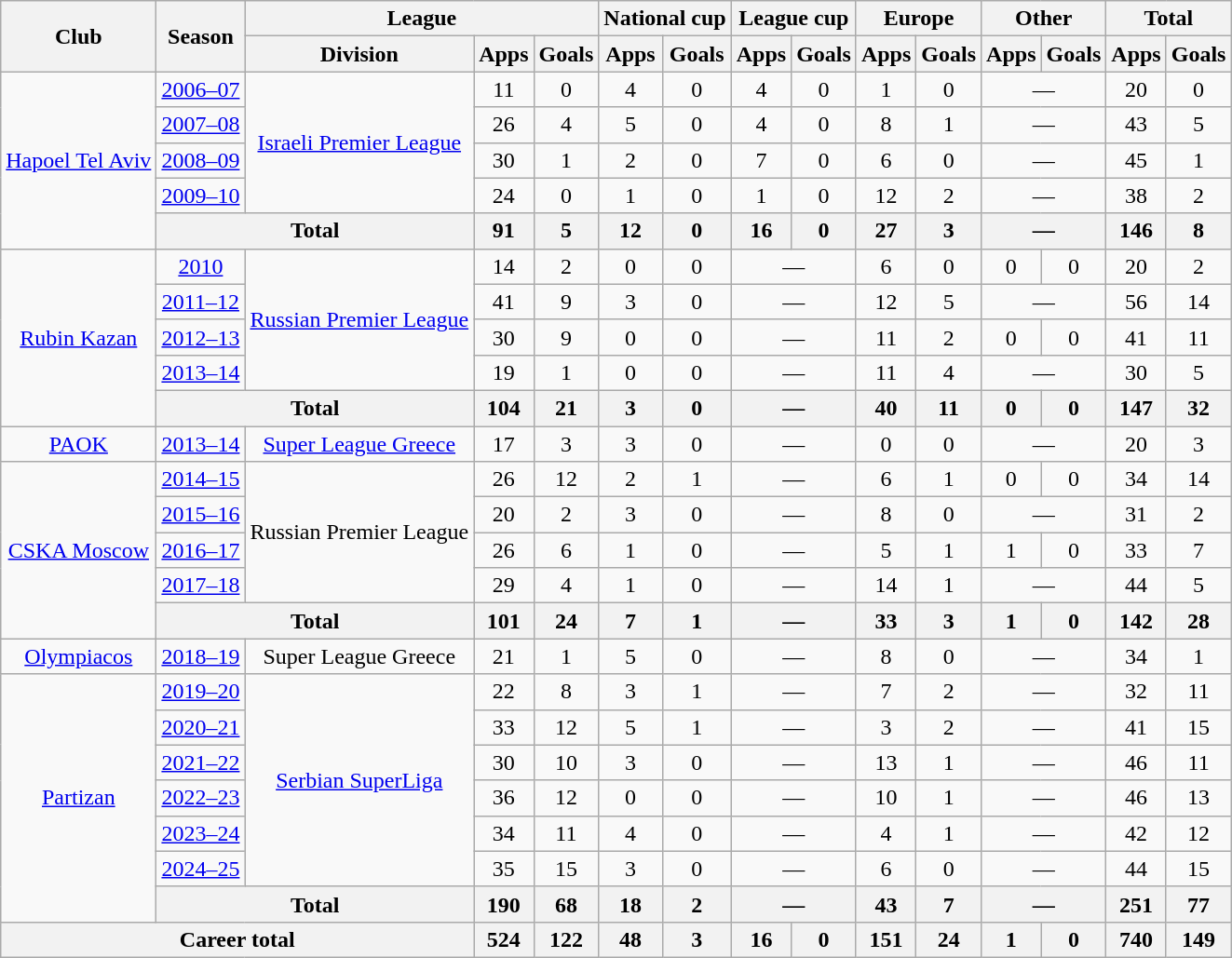<table class="wikitable" style="text-align:center">
<tr>
<th rowspan="2">Club</th>
<th rowspan="2">Season</th>
<th colspan="3">League</th>
<th colspan="2">National cup</th>
<th colspan="2">League cup</th>
<th colspan="2">Europe</th>
<th colspan="2">Other</th>
<th colspan="2">Total</th>
</tr>
<tr>
<th>Division</th>
<th>Apps</th>
<th>Goals</th>
<th>Apps</th>
<th>Goals</th>
<th>Apps</th>
<th>Goals</th>
<th>Apps</th>
<th>Goals</th>
<th>Apps</th>
<th>Goals</th>
<th>Apps</th>
<th>Goals</th>
</tr>
<tr>
<td rowspan="5"><a href='#'>Hapoel Tel Aviv</a></td>
<td><a href='#'>2006–07</a></td>
<td rowspan="4"><a href='#'>Israeli Premier League</a></td>
<td>11</td>
<td>0</td>
<td>4</td>
<td>0</td>
<td>4</td>
<td>0</td>
<td>1</td>
<td>0</td>
<td colspan="2">—</td>
<td>20</td>
<td>0</td>
</tr>
<tr>
<td><a href='#'>2007–08</a></td>
<td>26</td>
<td>4</td>
<td>5</td>
<td>0</td>
<td>4</td>
<td>0</td>
<td>8</td>
<td>1</td>
<td colspan="2">—</td>
<td>43</td>
<td>5</td>
</tr>
<tr>
<td><a href='#'>2008–09</a></td>
<td>30</td>
<td>1</td>
<td>2</td>
<td>0</td>
<td>7</td>
<td>0</td>
<td>6</td>
<td>0</td>
<td colspan="2">—</td>
<td>45</td>
<td>1</td>
</tr>
<tr>
<td><a href='#'>2009–10</a></td>
<td>24</td>
<td>0</td>
<td>1</td>
<td>0</td>
<td>1</td>
<td>0</td>
<td>12</td>
<td>2</td>
<td colspan="2">—</td>
<td>38</td>
<td>2</td>
</tr>
<tr>
<th colspan="2">Total</th>
<th>91</th>
<th>5</th>
<th>12</th>
<th>0</th>
<th>16</th>
<th>0</th>
<th>27</th>
<th>3</th>
<th colspan="2">—</th>
<th>146</th>
<th>8</th>
</tr>
<tr>
<td rowspan="5"><a href='#'>Rubin Kazan</a></td>
<td><a href='#'>2010</a></td>
<td rowspan="4"><a href='#'>Russian Premier League</a></td>
<td>14</td>
<td>2</td>
<td>0</td>
<td>0</td>
<td colspan="2">—</td>
<td>6</td>
<td>0</td>
<td>0</td>
<td>0</td>
<td>20</td>
<td>2</td>
</tr>
<tr>
<td><a href='#'>2011–12</a></td>
<td>41</td>
<td>9</td>
<td>3</td>
<td>0</td>
<td colspan="2">—</td>
<td>12</td>
<td>5</td>
<td colspan="2">—</td>
<td>56</td>
<td>14</td>
</tr>
<tr>
<td><a href='#'>2012–13</a></td>
<td>30</td>
<td>9</td>
<td>0</td>
<td>0</td>
<td colspan="2">—</td>
<td>11</td>
<td>2</td>
<td>0</td>
<td>0</td>
<td>41</td>
<td>11</td>
</tr>
<tr>
<td><a href='#'>2013–14</a></td>
<td>19</td>
<td>1</td>
<td>0</td>
<td>0</td>
<td colspan="2">—</td>
<td>11</td>
<td>4</td>
<td colspan="2">—</td>
<td>30</td>
<td>5</td>
</tr>
<tr>
<th colspan="2">Total</th>
<th>104</th>
<th>21</th>
<th>3</th>
<th>0</th>
<th colspan="2">—</th>
<th>40</th>
<th>11</th>
<th>0</th>
<th>0</th>
<th>147</th>
<th>32</th>
</tr>
<tr>
<td><a href='#'>PAOK</a></td>
<td><a href='#'>2013–14</a></td>
<td><a href='#'>Super League Greece</a></td>
<td>17</td>
<td>3</td>
<td>3</td>
<td>0</td>
<td colspan="2">—</td>
<td>0</td>
<td>0</td>
<td colspan="2">—</td>
<td>20</td>
<td>3</td>
</tr>
<tr>
<td rowspan="5"><a href='#'>CSKA Moscow</a></td>
<td><a href='#'>2014–15</a></td>
<td rowspan="4">Russian Premier League</td>
<td>26</td>
<td>12</td>
<td>2</td>
<td>1</td>
<td colspan="2">—</td>
<td>6</td>
<td>1</td>
<td>0</td>
<td>0</td>
<td>34</td>
<td>14</td>
</tr>
<tr>
<td><a href='#'>2015–16</a></td>
<td>20</td>
<td>2</td>
<td>3</td>
<td>0</td>
<td colspan="2">—</td>
<td>8</td>
<td>0</td>
<td colspan="2">—</td>
<td>31</td>
<td>2</td>
</tr>
<tr>
<td><a href='#'>2016–17</a></td>
<td>26</td>
<td>6</td>
<td>1</td>
<td>0</td>
<td colspan="2">—</td>
<td>5</td>
<td>1</td>
<td>1</td>
<td>0</td>
<td>33</td>
<td>7</td>
</tr>
<tr>
<td><a href='#'>2017–18</a></td>
<td>29</td>
<td>4</td>
<td>1</td>
<td>0</td>
<td colspan="2">—</td>
<td>14</td>
<td>1</td>
<td colspan="2">—</td>
<td>44</td>
<td>5</td>
</tr>
<tr>
<th colspan="2">Total</th>
<th>101</th>
<th>24</th>
<th>7</th>
<th>1</th>
<th colspan="2">—</th>
<th>33</th>
<th>3</th>
<th>1</th>
<th>0</th>
<th>142</th>
<th>28</th>
</tr>
<tr>
<td><a href='#'>Olympiacos</a></td>
<td><a href='#'>2018–19</a></td>
<td>Super League Greece</td>
<td>21</td>
<td>1</td>
<td>5</td>
<td>0</td>
<td colspan="2">—</td>
<td>8</td>
<td>0</td>
<td colspan="2">—</td>
<td>34</td>
<td>1</td>
</tr>
<tr>
<td rowspan="7"><a href='#'>Partizan</a></td>
<td><a href='#'>2019–20</a></td>
<td rowspan="6"><a href='#'>Serbian SuperLiga</a></td>
<td>22</td>
<td>8</td>
<td>3</td>
<td>1</td>
<td colspan="2">—</td>
<td>7</td>
<td>2</td>
<td colspan="2">—</td>
<td>32</td>
<td>11</td>
</tr>
<tr>
<td><a href='#'>2020–21</a></td>
<td>33</td>
<td>12</td>
<td>5</td>
<td>1</td>
<td colspan="2">—</td>
<td>3</td>
<td>2</td>
<td colspan="2">—</td>
<td>41</td>
<td>15</td>
</tr>
<tr>
<td><a href='#'>2021–22</a></td>
<td>30</td>
<td>10</td>
<td>3</td>
<td>0</td>
<td colspan="2">—</td>
<td>13</td>
<td>1</td>
<td colspan="2">—</td>
<td>46</td>
<td>11</td>
</tr>
<tr>
<td><a href='#'>2022–23</a></td>
<td>36</td>
<td>12</td>
<td>0</td>
<td>0</td>
<td colspan="2">—</td>
<td>10</td>
<td>1</td>
<td colspan="2">—</td>
<td>46</td>
<td>13</td>
</tr>
<tr>
<td><a href='#'>2023–24</a></td>
<td>34</td>
<td>11</td>
<td>4</td>
<td>0</td>
<td colspan="2">—</td>
<td>4</td>
<td>1</td>
<td colspan="2">—</td>
<td>42</td>
<td>12</td>
</tr>
<tr>
<td><a href='#'>2024–25</a></td>
<td>35</td>
<td>15</td>
<td>3</td>
<td>0</td>
<td colspan="2">—</td>
<td>6</td>
<td>0</td>
<td colspan="2">—</td>
<td>44</td>
<td>15</td>
</tr>
<tr>
<th colspan="2">Total</th>
<th>190</th>
<th>68</th>
<th>18</th>
<th>2</th>
<th colspan="2">—</th>
<th>43</th>
<th>7</th>
<th colspan="2">—</th>
<th>251</th>
<th>77</th>
</tr>
<tr>
<th colspan="3">Career total</th>
<th>524</th>
<th>122</th>
<th>48</th>
<th>3</th>
<th>16</th>
<th>0</th>
<th>151</th>
<th>24</th>
<th>1</th>
<th>0</th>
<th>740</th>
<th>149</th>
</tr>
</table>
